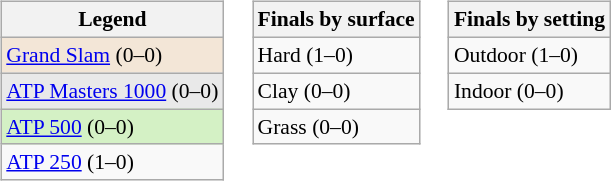<table>
<tr valign="top">
<td><br><table class="wikitable" style=font-size:90%>
<tr>
<th>Legend</th>
</tr>
<tr style="background:#f3e6d7;">
<td><a href='#'>Grand Slam</a> (0–0)</td>
</tr>
<tr style="background:#e9e9e9;">
<td><a href='#'>ATP Masters 1000</a> (0–0)</td>
</tr>
<tr style="background:#d4f1c5;">
<td><a href='#'>ATP 500</a> (0–0)</td>
</tr>
<tr>
<td><a href='#'>ATP 250</a> (1–0)</td>
</tr>
</table>
</td>
<td><br><table class="wikitable" style=font-size:90%>
<tr>
<th>Finals by surface</th>
</tr>
<tr>
<td>Hard (1–0)</td>
</tr>
<tr>
<td>Clay (0–0)</td>
</tr>
<tr>
<td>Grass (0–0)</td>
</tr>
</table>
</td>
<td><br><table class="wikitable" style=font-size:90%>
<tr>
<th>Finals by setting</th>
</tr>
<tr>
<td>Outdoor (1–0)</td>
</tr>
<tr>
<td>Indoor (0–0)</td>
</tr>
</table>
</td>
</tr>
</table>
